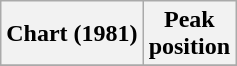<table class="wikitable sortable plainrowheaders">
<tr>
<th>Chart (1981)</th>
<th>Peak<br>position</th>
</tr>
<tr>
</tr>
</table>
